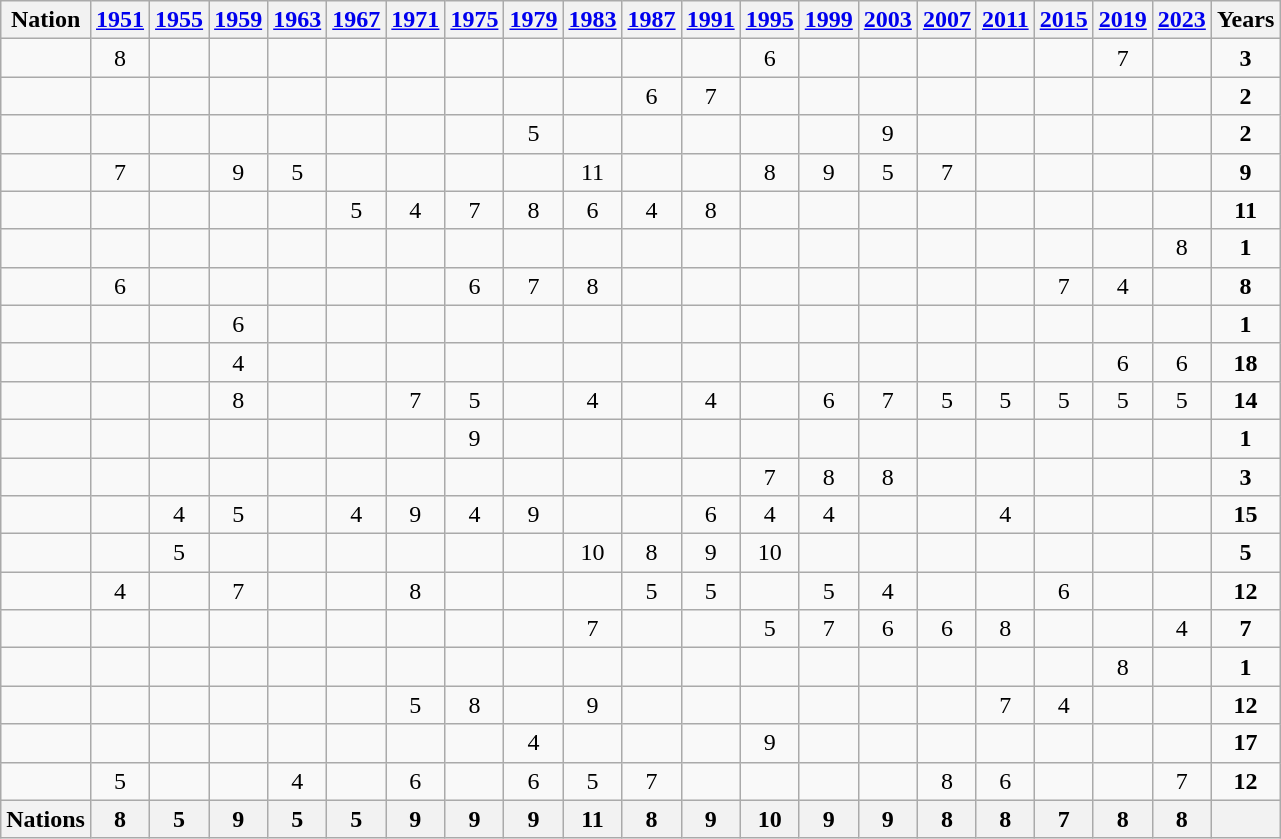<table class="wikitable" style="text-align:center">
<tr>
<th>Nation</th>
<th><a href='#'>1951</a></th>
<th><a href='#'>1955</a></th>
<th><a href='#'>1959</a></th>
<th><a href='#'>1963</a></th>
<th><a href='#'>1967</a></th>
<th><a href='#'>1971</a></th>
<th><a href='#'>1975</a></th>
<th><a href='#'>1979</a></th>
<th><a href='#'>1983</a></th>
<th><a href='#'>1987</a></th>
<th><a href='#'>1991</a></th>
<th><a href='#'>1995</a></th>
<th><a href='#'>1999</a></th>
<th><a href='#'>2003</a></th>
<th><a href='#'>2007</a></th>
<th><a href='#'>2011</a></th>
<th><a href='#'>2015</a></th>
<th><a href='#'>2019</a></th>
<th><a href='#'>2023</a></th>
<th>Years</th>
</tr>
<tr>
<td align=left></td>
<td>8</td>
<td></td>
<td></td>
<td></td>
<td></td>
<td></td>
<td></td>
<td></td>
<td></td>
<td></td>
<td></td>
<td>6</td>
<td></td>
<td></td>
<td></td>
<td></td>
<td></td>
<td>7</td>
<td></td>
<td><strong>3</strong></td>
</tr>
<tr>
<td align=left></td>
<td></td>
<td></td>
<td></td>
<td></td>
<td></td>
<td></td>
<td></td>
<td></td>
<td></td>
<td>6</td>
<td>7</td>
<td></td>
<td></td>
<td></td>
<td></td>
<td></td>
<td></td>
<td></td>
<td></td>
<td><strong>2</strong></td>
</tr>
<tr>
<td align=left></td>
<td></td>
<td></td>
<td></td>
<td></td>
<td></td>
<td></td>
<td></td>
<td>5</td>
<td></td>
<td></td>
<td></td>
<td></td>
<td></td>
<td>9</td>
<td></td>
<td></td>
<td></td>
<td></td>
<td></td>
<td><strong>2</strong></td>
</tr>
<tr>
<td align=left></td>
<td>7</td>
<td></td>
<td>9</td>
<td>5</td>
<td></td>
<td></td>
<td></td>
<td></td>
<td>11</td>
<td></td>
<td></td>
<td>8</td>
<td>9</td>
<td>5</td>
<td>7</td>
<td></td>
<td></td>
<td></td>
<td></td>
<td><strong>9</strong></td>
</tr>
<tr>
<td align=left></td>
<td></td>
<td></td>
<td></td>
<td></td>
<td>5</td>
<td>4</td>
<td>7</td>
<td>8</td>
<td>6</td>
<td>4</td>
<td>8</td>
<td></td>
<td></td>
<td></td>
<td></td>
<td></td>
<td></td>
<td></td>
<td></td>
<td><strong>11</strong></td>
</tr>
<tr>
<td align=left></td>
<td></td>
<td></td>
<td></td>
<td></td>
<td></td>
<td></td>
<td></td>
<td></td>
<td></td>
<td></td>
<td></td>
<td></td>
<td></td>
<td></td>
<td></td>
<td></td>
<td></td>
<td></td>
<td>8</td>
<td><strong>1</strong></td>
</tr>
<tr>
<td align=left></td>
<td>6</td>
<td></td>
<td></td>
<td></td>
<td></td>
<td></td>
<td>6</td>
<td>7</td>
<td>8</td>
<td></td>
<td></td>
<td></td>
<td></td>
<td></td>
<td></td>
<td></td>
<td>7</td>
<td>4</td>
<td></td>
<td><strong>8</strong></td>
</tr>
<tr>
<td align=left></td>
<td></td>
<td></td>
<td>6</td>
<td></td>
<td></td>
<td></td>
<td></td>
<td></td>
<td></td>
<td></td>
<td></td>
<td></td>
<td></td>
<td></td>
<td></td>
<td></td>
<td></td>
<td></td>
<td></td>
<td><strong>1</strong></td>
</tr>
<tr>
<td align=left></td>
<td></td>
<td></td>
<td>4</td>
<td></td>
<td></td>
<td></td>
<td></td>
<td></td>
<td></td>
<td></td>
<td></td>
<td></td>
<td></td>
<td></td>
<td></td>
<td></td>
<td></td>
<td>6</td>
<td>6</td>
<td><strong>18</strong></td>
</tr>
<tr>
<td align=left></td>
<td></td>
<td></td>
<td>8</td>
<td></td>
<td></td>
<td>7</td>
<td>5</td>
<td></td>
<td>4</td>
<td></td>
<td>4</td>
<td></td>
<td>6</td>
<td>7</td>
<td>5</td>
<td>5</td>
<td>5</td>
<td>5</td>
<td>5</td>
<td><strong>14</strong></td>
</tr>
<tr>
<td align=left></td>
<td></td>
<td></td>
<td></td>
<td></td>
<td></td>
<td></td>
<td>9</td>
<td></td>
<td></td>
<td></td>
<td></td>
<td></td>
<td></td>
<td></td>
<td></td>
<td></td>
<td></td>
<td></td>
<td></td>
<td><strong>1</strong></td>
</tr>
<tr>
<td align=left></td>
<td></td>
<td></td>
<td></td>
<td></td>
<td></td>
<td></td>
<td></td>
<td></td>
<td></td>
<td></td>
<td></td>
<td>7</td>
<td>8</td>
<td>8</td>
<td></td>
<td></td>
<td></td>
<td></td>
<td></td>
<td><strong>3</strong></td>
</tr>
<tr>
<td align=left></td>
<td></td>
<td>4</td>
<td>5</td>
<td></td>
<td>4</td>
<td>9</td>
<td>4</td>
<td>9</td>
<td></td>
<td></td>
<td>6</td>
<td>4</td>
<td>4</td>
<td></td>
<td></td>
<td>4</td>
<td></td>
<td></td>
<td></td>
<td><strong>15</strong></td>
</tr>
<tr>
<td align=left></td>
<td></td>
<td>5</td>
<td></td>
<td></td>
<td></td>
<td></td>
<td></td>
<td></td>
<td>10</td>
<td>8</td>
<td>9</td>
<td>10</td>
<td></td>
<td></td>
<td></td>
<td></td>
<td></td>
<td></td>
<td></td>
<td><strong>5</strong></td>
</tr>
<tr>
<td align=left></td>
<td>4</td>
<td></td>
<td>7</td>
<td></td>
<td></td>
<td>8</td>
<td></td>
<td></td>
<td></td>
<td>5</td>
<td>5</td>
<td></td>
<td>5</td>
<td>4</td>
<td></td>
<td></td>
<td>6</td>
<td></td>
<td></td>
<td><strong>12</strong></td>
</tr>
<tr>
<td align=left></td>
<td></td>
<td></td>
<td></td>
<td></td>
<td></td>
<td></td>
<td></td>
<td></td>
<td>7</td>
<td></td>
<td></td>
<td>5</td>
<td>7</td>
<td>6</td>
<td>6</td>
<td>8</td>
<td></td>
<td></td>
<td>4</td>
<td><strong>7</strong></td>
</tr>
<tr>
<td align=left></td>
<td></td>
<td></td>
<td></td>
<td></td>
<td></td>
<td></td>
<td></td>
<td></td>
<td></td>
<td></td>
<td></td>
<td></td>
<td></td>
<td></td>
<td></td>
<td></td>
<td></td>
<td>8</td>
<td></td>
<td><strong>1</strong></td>
</tr>
<tr>
<td align=left></td>
<td></td>
<td></td>
<td></td>
<td></td>
<td></td>
<td>5</td>
<td>8</td>
<td></td>
<td>9</td>
<td></td>
<td></td>
<td></td>
<td></td>
<td></td>
<td></td>
<td>7</td>
<td>4</td>
<td></td>
<td></td>
<td><strong>12</strong></td>
</tr>
<tr>
<td align=left></td>
<td></td>
<td></td>
<td></td>
<td></td>
<td></td>
<td></td>
<td></td>
<td>4</td>
<td></td>
<td></td>
<td></td>
<td>9</td>
<td></td>
<td></td>
<td></td>
<td></td>
<td></td>
<td></td>
<td></td>
<td><strong>17</strong></td>
</tr>
<tr>
<td align=left></td>
<td>5</td>
<td></td>
<td></td>
<td>4</td>
<td></td>
<td>6</td>
<td></td>
<td>6</td>
<td>5</td>
<td>7</td>
<td></td>
<td></td>
<td></td>
<td></td>
<td>8</td>
<td>6</td>
<td></td>
<td></td>
<td>7</td>
<td><strong>12</strong></td>
</tr>
<tr>
<th>Nations</th>
<th>8</th>
<th>5</th>
<th>9</th>
<th>5</th>
<th>5</th>
<th>9</th>
<th>9</th>
<th>9</th>
<th>11</th>
<th>8</th>
<th>9</th>
<th>10</th>
<th>9</th>
<th>9</th>
<th>8</th>
<th>8</th>
<th>7</th>
<th>8</th>
<th>8</th>
<th></th>
</tr>
</table>
